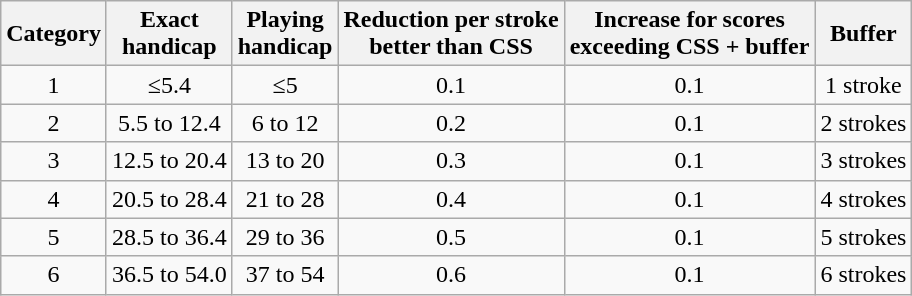<table class="wikitable" style="float: center;">
<tr>
<th>Category</th>
<th>Exact<br>handicap</th>
<th>Playing<br>handicap</th>
<th>Reduction per stroke<br>better than CSS</th>
<th>Increase for scores<br>exceeding CSS + buffer</th>
<th>Buffer</th>
</tr>
<tr>
<td align="center">1</td>
<td align="center">≤5.4</td>
<td align="center">≤5</td>
<td align="center">0.1</td>
<td align="center">0.1</td>
<td align="center">1 stroke</td>
</tr>
<tr>
<td align="center">2</td>
<td align="center">5.5 to 12.4</td>
<td align="center">6 to 12</td>
<td align="center">0.2</td>
<td align="center">0.1</td>
<td align="center">2 strokes</td>
</tr>
<tr>
<td align="center">3</td>
<td align="center">12.5 to 20.4</td>
<td align="center">13 to 20</td>
<td align="center">0.3</td>
<td align="center">0.1</td>
<td align="center">3 strokes</td>
</tr>
<tr>
<td align="center">4</td>
<td align="center">20.5 to 28.4</td>
<td align="center">21 to 28</td>
<td align="center">0.4</td>
<td align="center">0.1</td>
<td align="center">4 strokes</td>
</tr>
<tr>
<td align="center">5</td>
<td align="center">28.5 to 36.4</td>
<td align="center">29 to 36</td>
<td align="center">0.5</td>
<td align="center">0.1</td>
<td align="center">5 strokes</td>
</tr>
<tr>
<td align="center">6</td>
<td align="center">36.5 to 54.0</td>
<td align="center">37 to 54</td>
<td align="center">0.6</td>
<td align="center">0.1</td>
<td align="center">6 strokes</td>
</tr>
</table>
